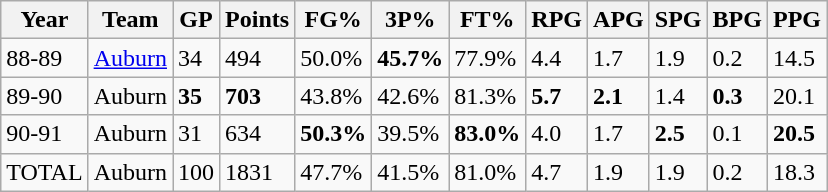<table class="wikitable">
<tr>
<th>Year</th>
<th>Team</th>
<th>GP</th>
<th>Points</th>
<th>FG%</th>
<th>3P%</th>
<th>FT%</th>
<th>RPG</th>
<th>APG</th>
<th>SPG</th>
<th>BPG</th>
<th>PPG</th>
</tr>
<tr>
<td>88-89</td>
<td><a href='#'>Auburn</a></td>
<td>34</td>
<td>494</td>
<td>50.0%</td>
<td><strong>45.7%</strong></td>
<td>77.9%</td>
<td>4.4</td>
<td>1.7</td>
<td>1.9</td>
<td>0.2</td>
<td>14.5</td>
</tr>
<tr>
<td>89-90</td>
<td>Auburn</td>
<td><strong>35</strong></td>
<td><strong>703</strong></td>
<td>43.8%</td>
<td>42.6%</td>
<td>81.3%</td>
<td><strong>5.7</strong></td>
<td><strong>2.1</strong></td>
<td>1.4</td>
<td><strong>0.3</strong></td>
<td>20.1</td>
</tr>
<tr>
<td>90-91</td>
<td>Auburn</td>
<td>31</td>
<td>634</td>
<td><strong>50.3%</strong></td>
<td>39.5%</td>
<td><strong>83.0%</strong></td>
<td>4.0</td>
<td>1.7</td>
<td><strong>2.5</strong></td>
<td>0.1</td>
<td><strong>20.5</strong></td>
</tr>
<tr>
<td>TOTAL</td>
<td>Auburn</td>
<td>100</td>
<td>1831</td>
<td>47.7%</td>
<td>41.5%</td>
<td>81.0%</td>
<td>4.7</td>
<td>1.9</td>
<td>1.9</td>
<td>0.2</td>
<td>18.3</td>
</tr>
</table>
